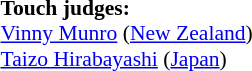<table width=100% style="font-size: 90%">
<tr>
<td><br><strong>Touch judges:</strong>
<br><a href='#'>Vinny Munro</a> (<a href='#'>New Zealand</a>)
<br><a href='#'>Taizo Hirabayashi</a> (<a href='#'>Japan</a>)</td>
</tr>
</table>
